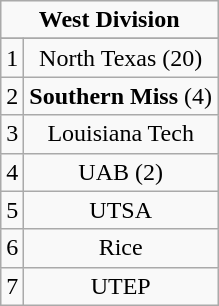<table class="wikitable">
<tr align="center">
<td align="center" Colspan="2"><strong>West Division</strong></td>
</tr>
<tr align="center">
</tr>
<tr align="center">
<td>1</td>
<td>North Texas (20)</td>
</tr>
<tr align="center">
<td>2</td>
<td><strong>Southern Miss</strong> (4)</td>
</tr>
<tr align="center">
<td>3</td>
<td>Louisiana Tech</td>
</tr>
<tr align="center">
<td>4</td>
<td>UAB (2)</td>
</tr>
<tr align="center">
<td>5</td>
<td>UTSA</td>
</tr>
<tr align="center">
<td>6</td>
<td>Rice</td>
</tr>
<tr align="center">
<td>7</td>
<td>UTEP</td>
</tr>
</table>
